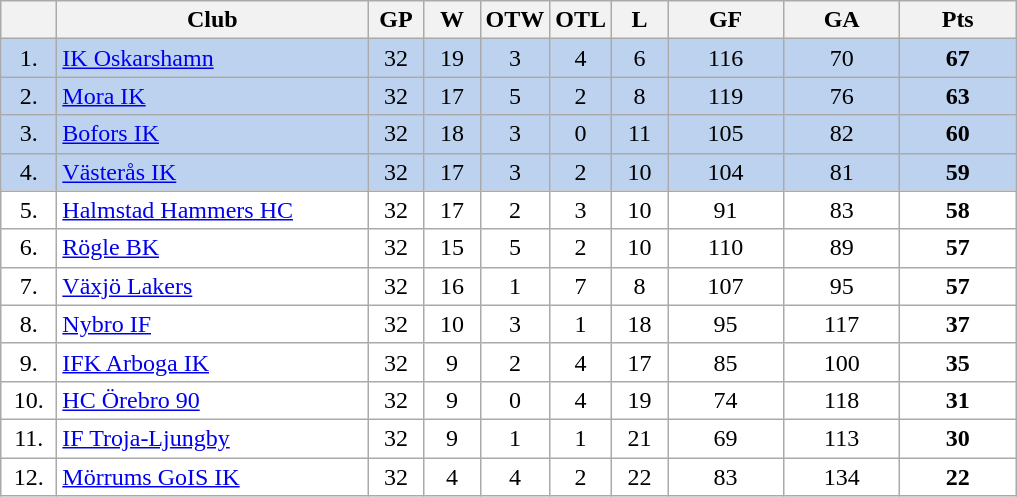<table class="wikitable">
<tr>
<th width="30"></th>
<th width="200">Club</th>
<th width="30">GP</th>
<th width="30">W</th>
<th width="30">OTW</th>
<th width="30">OTL</th>
<th width="30">L</th>
<th width="70">GF</th>
<th width="70">GA</th>
<th width="70">Pts</th>
</tr>
<tr bgcolor="#BCD2EE" align="center">
<td>1.</td>
<td align="left"><a href='#'>IK Oskarshamn</a></td>
<td>32</td>
<td>19</td>
<td>3</td>
<td>4</td>
<td>6</td>
<td>116</td>
<td>70</td>
<td><strong>67</strong></td>
</tr>
<tr bgcolor="#BCD2EE" align="center">
<td>2.</td>
<td align="left"><a href='#'>Mora IK</a></td>
<td>32</td>
<td>17</td>
<td>5</td>
<td>2</td>
<td>8</td>
<td>119</td>
<td>76</td>
<td><strong>63</strong></td>
</tr>
<tr bgcolor="#BCD2EE" align="center">
<td>3.</td>
<td align="left"><a href='#'>Bofors IK</a></td>
<td>32</td>
<td>18</td>
<td>3</td>
<td>0</td>
<td>11</td>
<td>105</td>
<td>82</td>
<td><strong>60</strong></td>
</tr>
<tr bgcolor="#BCD2EE" align="center">
<td>4.</td>
<td align="left"><a href='#'>Västerås IK</a></td>
<td>32</td>
<td>17</td>
<td>3</td>
<td>2</td>
<td>10</td>
<td>104</td>
<td>81</td>
<td><strong>59</strong></td>
</tr>
<tr bgcolor="#FFFFFF" align="center">
<td>5.</td>
<td align="left"><a href='#'>Halmstad Hammers HC</a></td>
<td>32</td>
<td>17</td>
<td>2</td>
<td>3</td>
<td>10</td>
<td>91</td>
<td>83</td>
<td><strong>58</strong></td>
</tr>
<tr bgcolor="#FFFFFF" align="center">
<td>6.</td>
<td align="left"><a href='#'>Rögle BK</a></td>
<td>32</td>
<td>15</td>
<td>5</td>
<td>2</td>
<td>10</td>
<td>110</td>
<td>89</td>
<td><strong>57</strong></td>
</tr>
<tr bgcolor="#FFFFFF" align="center">
<td>7.</td>
<td align="left"><a href='#'>Växjö Lakers</a></td>
<td>32</td>
<td>16</td>
<td>1</td>
<td>7</td>
<td>8</td>
<td>107</td>
<td>95</td>
<td><strong>57</strong></td>
</tr>
<tr bgcolor="#FFFFFF" align="center">
<td>8.</td>
<td align="left"><a href='#'>Nybro IF</a></td>
<td>32</td>
<td>10</td>
<td>3</td>
<td>1</td>
<td>18</td>
<td>95</td>
<td>117</td>
<td><strong>37</strong></td>
</tr>
<tr bgcolor="#FFFFFF" align="center">
<td>9.</td>
<td align="left"><a href='#'>IFK Arboga IK</a></td>
<td>32</td>
<td>9</td>
<td>2</td>
<td>4</td>
<td>17</td>
<td>85</td>
<td>100</td>
<td><strong>35</strong></td>
</tr>
<tr bgcolor="#FFFFFF" align="center">
<td>10.</td>
<td align="left"><a href='#'>HC Örebro 90</a></td>
<td>32</td>
<td>9</td>
<td>0</td>
<td>4</td>
<td>19</td>
<td>74</td>
<td>118</td>
<td><strong>31</strong></td>
</tr>
<tr bgcolor="#FFFFFF" align="center">
<td>11.</td>
<td align="left"><a href='#'>IF Troja-Ljungby</a></td>
<td>32</td>
<td>9</td>
<td>1</td>
<td>1</td>
<td>21</td>
<td>69</td>
<td>113</td>
<td><strong>30</strong></td>
</tr>
<tr bgcolor="#FFFFFF" align="center">
<td>12.</td>
<td align="left"><a href='#'>Mörrums GoIS IK</a></td>
<td>32</td>
<td>4</td>
<td>4</td>
<td>2</td>
<td>22</td>
<td>83</td>
<td>134</td>
<td><strong>22</strong></td>
</tr>
</table>
